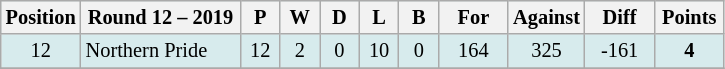<table class="wikitable" style="text-align:center; font-size:85%;">
<tr style="background: #d7ebed;">
<th width="40" abbr="Position">Position</th>
<th width="100">Round 12 – 2019</th>
<th width="20" abbr="Played">P</th>
<th width="20" abbr="Won">W</th>
<th width="20" abbr="Drawn">D</th>
<th width="20" abbr="Lost">L</th>
<th width="20" abbr="Bye">B</th>
<th width="40" abbr="Points for">For</th>
<th width="40" abbr="Points against">Against</th>
<th width="40" abbr="Points difference">Diff</th>
<th width="40" abbr="Points">Points</th>
</tr>
<tr style="background: #d7ebed;">
<td>12</td>
<td style="text-align:left;"> Northern Pride</td>
<td>12</td>
<td>2</td>
<td>0</td>
<td>10</td>
<td>0</td>
<td>164</td>
<td>325</td>
<td>-161</td>
<td><strong>4</strong></td>
</tr>
<tr>
</tr>
</table>
